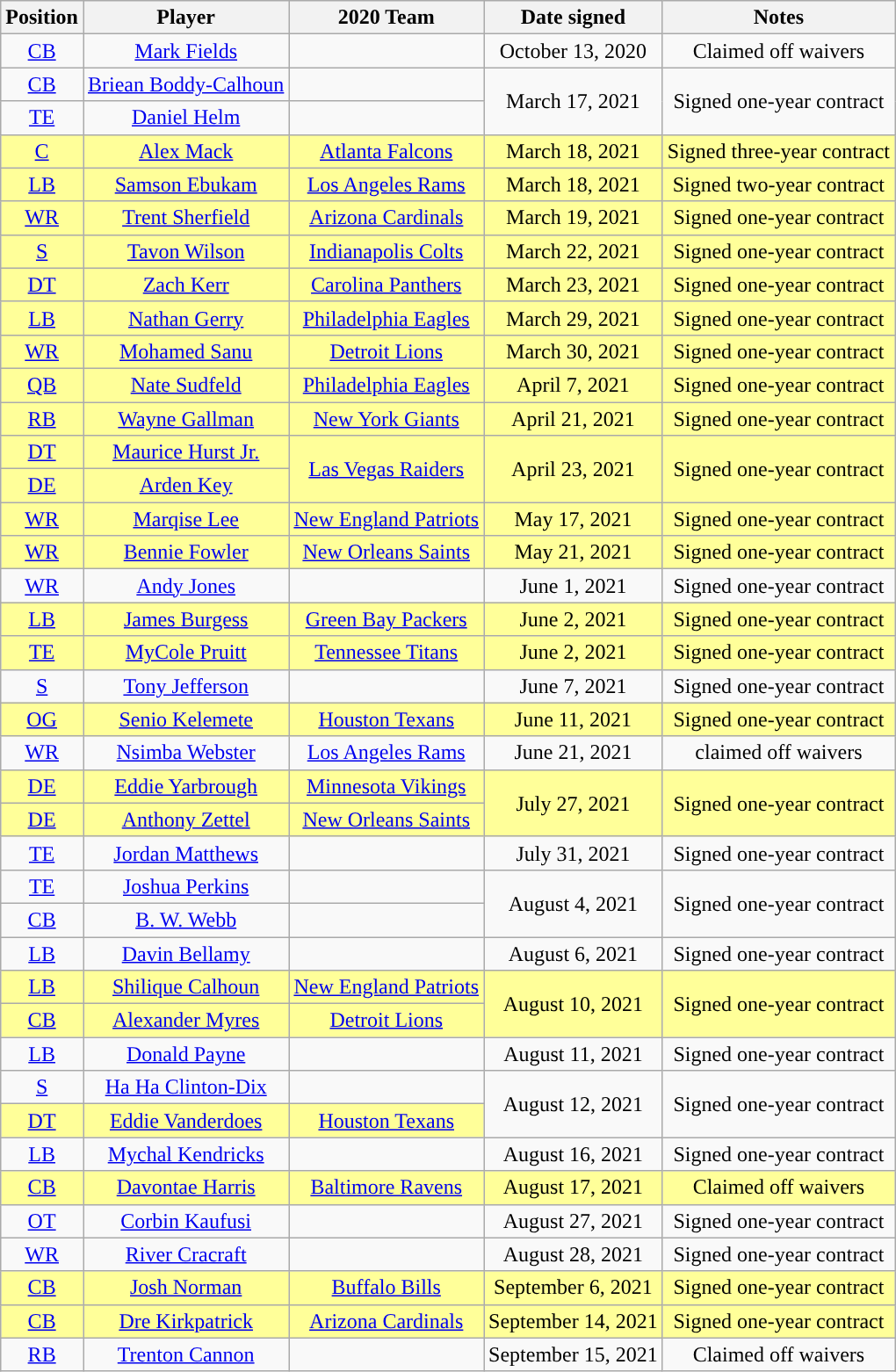<table class="sortable wikitable" style="text-align:center">
<tr>
<th>Position</th>
<th>Player</th>
<th>2020 Team</th>
<th>Date signed</th>
<th>Notes</th>
</tr>
<tr>
<td><a href='#'>CB</a></td>
<td><a href='#'>Mark Fields</a></td>
<td></td>
<td>October 13, 2020</td>
<td>Claimed off waivers</td>
</tr>
<tr>
<td><a href='#'>CB</a></td>
<td><a href='#'>Briean Boddy-Calhoun</a></td>
<td></td>
<td rowspan=2>March 17, 2021</td>
<td rowspan=2>Signed one-year contract</td>
</tr>
<tr>
<td><a href='#'>TE</a></td>
<td><a href='#'>Daniel Helm</a></td>
<td></td>
</tr>
<tr style="background:#ff9">
<td><a href='#'>C</a></td>
<td><a href='#'>Alex Mack</a></td>
<td><a href='#'>Atlanta Falcons</a></td>
<td>March 18, 2021</td>
<td>Signed three-year contract</td>
</tr>
<tr style="background:#ff9">
<td><a href='#'>LB</a></td>
<td><a href='#'>Samson Ebukam</a></td>
<td><a href='#'>Los Angeles Rams</a></td>
<td>March 18, 2021</td>
<td>Signed two-year contract</td>
</tr>
<tr style="background:#ff9">
<td><a href='#'>WR</a></td>
<td><a href='#'>Trent Sherfield</a></td>
<td><a href='#'>Arizona Cardinals</a></td>
<td>March 19, 2021</td>
<td>Signed one-year contract</td>
</tr>
<tr style="background:#ff9">
<td><a href='#'>S</a></td>
<td><a href='#'>Tavon Wilson</a></td>
<td><a href='#'>Indianapolis Colts</a></td>
<td>March 22, 2021</td>
<td>Signed one-year contract</td>
</tr>
<tr style="background:#ff9">
<td><a href='#'>DT</a></td>
<td><a href='#'>Zach Kerr</a></td>
<td><a href='#'>Carolina Panthers</a></td>
<td>March 23, 2021</td>
<td>Signed one-year contract</td>
</tr>
<tr style="background:#ff9">
<td><a href='#'>LB</a></td>
<td><a href='#'>Nathan Gerry</a></td>
<td><a href='#'>Philadelphia Eagles</a></td>
<td>March 29, 2021</td>
<td>Signed one-year contract</td>
</tr>
<tr style="background:#ff9">
<td><a href='#'>WR</a></td>
<td><a href='#'>Mohamed Sanu</a></td>
<td><a href='#'>Detroit Lions</a></td>
<td>March 30, 2021</td>
<td>Signed one-year contract</td>
</tr>
<tr style="background:#ff9">
<td><a href='#'>QB</a></td>
<td><a href='#'>Nate Sudfeld</a></td>
<td><a href='#'>Philadelphia Eagles</a></td>
<td>April 7, 2021</td>
<td>Signed one-year contract</td>
</tr>
<tr style="background:#ff9">
<td><a href='#'>RB</a></td>
<td><a href='#'>Wayne Gallman</a></td>
<td><a href='#'>New York Giants</a></td>
<td>April 21, 2021</td>
<td>Signed one-year contract</td>
</tr>
<tr style="background:#ff9">
<td><a href='#'>DT</a></td>
<td><a href='#'>Maurice Hurst Jr.</a></td>
<td rowspan=2><a href='#'>Las Vegas Raiders</a></td>
<td rowspan=2>April 23, 2021</td>
<td rowspan=2>Signed one-year contract</td>
</tr>
<tr style="background:#ff9">
<td><a href='#'>DE</a></td>
<td><a href='#'>Arden Key</a></td>
</tr>
<tr style="background:#ff9">
<td><a href='#'>WR</a></td>
<td><a href='#'>Marqise Lee</a></td>
<td><a href='#'>New England Patriots</a></td>
<td>May 17, 2021</td>
<td>Signed one-year contract</td>
</tr>
<tr style="background:#ff9">
<td><a href='#'>WR</a></td>
<td><a href='#'>Bennie Fowler</a></td>
<td><a href='#'>New Orleans Saints</a></td>
<td>May 21, 2021</td>
<td>Signed one-year contract</td>
</tr>
<tr>
<td><a href='#'>WR</a></td>
<td><a href='#'>Andy Jones</a></td>
<td></td>
<td>June 1, 2021</td>
<td>Signed one-year contract</td>
</tr>
<tr style="background:#ff9">
<td><a href='#'>LB</a></td>
<td><a href='#'>James Burgess</a></td>
<td><a href='#'>Green Bay Packers</a></td>
<td>June 2, 2021</td>
<td>Signed one-year contract</td>
</tr>
<tr style="background:#ff9">
<td><a href='#'>TE</a></td>
<td><a href='#'>MyCole Pruitt</a></td>
<td><a href='#'>Tennessee Titans</a></td>
<td>June 2, 2021</td>
<td>Signed one-year contract</td>
</tr>
<tr>
<td><a href='#'>S</a></td>
<td><a href='#'>Tony Jefferson</a></td>
<td></td>
<td>June 7, 2021</td>
<td>Signed one-year contract</td>
</tr>
<tr style="background:#ff9">
<td><a href='#'>OG</a></td>
<td><a href='#'>Senio Kelemete</a></td>
<td><a href='#'>Houston Texans</a></td>
<td>June 11, 2021</td>
<td>Signed one-year contract</td>
</tr>
<tr>
<td><a href='#'>WR</a></td>
<td><a href='#'>Nsimba Webster</a></td>
<td><a href='#'>Los Angeles Rams</a></td>
<td>June 21, 2021</td>
<td>claimed off waivers</td>
</tr>
<tr style="background:#ff9">
<td><a href='#'>DE</a></td>
<td><a href='#'>Eddie Yarbrough</a></td>
<td><a href='#'>Minnesota Vikings</a></td>
<td rowspan=2>July 27, 2021</td>
<td rowspan=2>Signed one-year contract</td>
</tr>
<tr style="background:#ff9">
<td><a href='#'>DE</a></td>
<td><a href='#'>Anthony Zettel</a></td>
<td><a href='#'>New Orleans Saints</a></td>
</tr>
<tr>
<td><a href='#'>TE</a></td>
<td><a href='#'>Jordan Matthews</a></td>
<td></td>
<td>July 31, 2021</td>
<td>Signed one-year contract</td>
</tr>
<tr>
<td><a href='#'>TE</a></td>
<td><a href='#'>Joshua Perkins</a></td>
<td></td>
<td rowspan=2>August 4, 2021</td>
<td rowspan=2>Signed one-year contract</td>
</tr>
<tr>
<td><a href='#'>CB</a></td>
<td><a href='#'>B. W. Webb</a></td>
<td></td>
</tr>
<tr>
<td><a href='#'>LB</a></td>
<td><a href='#'>Davin Bellamy</a></td>
<td></td>
<td>August 6, 2021</td>
<td>Signed one-year contract</td>
</tr>
<tr style="background:#ff9">
<td><a href='#'>LB</a></td>
<td><a href='#'>Shilique Calhoun</a></td>
<td><a href='#'>New England Patriots</a></td>
<td rowspan=2>August 10, 2021</td>
<td rowspan=2>Signed one-year contract</td>
</tr>
<tr style="background:#ff9">
<td><a href='#'>CB</a></td>
<td><a href='#'>Alexander Myres</a></td>
<td><a href='#'>Detroit Lions</a></td>
</tr>
<tr>
<td><a href='#'>LB</a></td>
<td><a href='#'>Donald Payne</a></td>
<td></td>
<td>August 11, 2021</td>
<td>Signed one-year contract</td>
</tr>
<tr>
<td><a href='#'>S</a></td>
<td><a href='#'>Ha Ha Clinton-Dix</a></td>
<td></td>
<td rowspan=2>August 12, 2021</td>
<td rowspan=2>Signed one-year contract</td>
</tr>
<tr style="background:#ff9">
<td><a href='#'>DT</a></td>
<td><a href='#'>Eddie Vanderdoes</a></td>
<td><a href='#'>Houston Texans</a></td>
</tr>
<tr>
<td><a href='#'>LB</a></td>
<td><a href='#'>Mychal Kendricks</a></td>
<td></td>
<td>August 16, 2021</td>
<td>Signed one-year contract</td>
</tr>
<tr style="background:#ff9">
<td><a href='#'>CB</a></td>
<td><a href='#'>Davontae Harris</a></td>
<td><a href='#'>Baltimore Ravens</a></td>
<td>August 17, 2021</td>
<td>Claimed off waivers</td>
</tr>
<tr>
<td><a href='#'>OT</a></td>
<td><a href='#'>Corbin Kaufusi</a></td>
<td></td>
<td>August 27, 2021</td>
<td>Signed one-year contract</td>
</tr>
<tr>
<td><a href='#'>WR</a></td>
<td><a href='#'>River Cracraft</a></td>
<td></td>
<td>August 28, 2021</td>
<td>Signed one-year contract</td>
</tr>
<tr style="background:#ff9">
<td><a href='#'>CB</a></td>
<td><a href='#'>Josh Norman</a></td>
<td><a href='#'>Buffalo Bills</a></td>
<td>September 6, 2021</td>
<td>Signed one-year contract</td>
</tr>
<tr style="background:#ff9">
<td><a href='#'>CB</a></td>
<td><a href='#'>Dre Kirkpatrick</a></td>
<td><a href='#'>Arizona Cardinals</a></td>
<td>September 14, 2021</td>
<td>Signed one-year contract</td>
</tr>
<tr>
<td><a href='#'>RB</a></td>
<td><a href='#'>Trenton Cannon</a></td>
<td></td>
<td>September 15, 2021</td>
<td>Claimed off waivers</td>
</tr>
</table>
